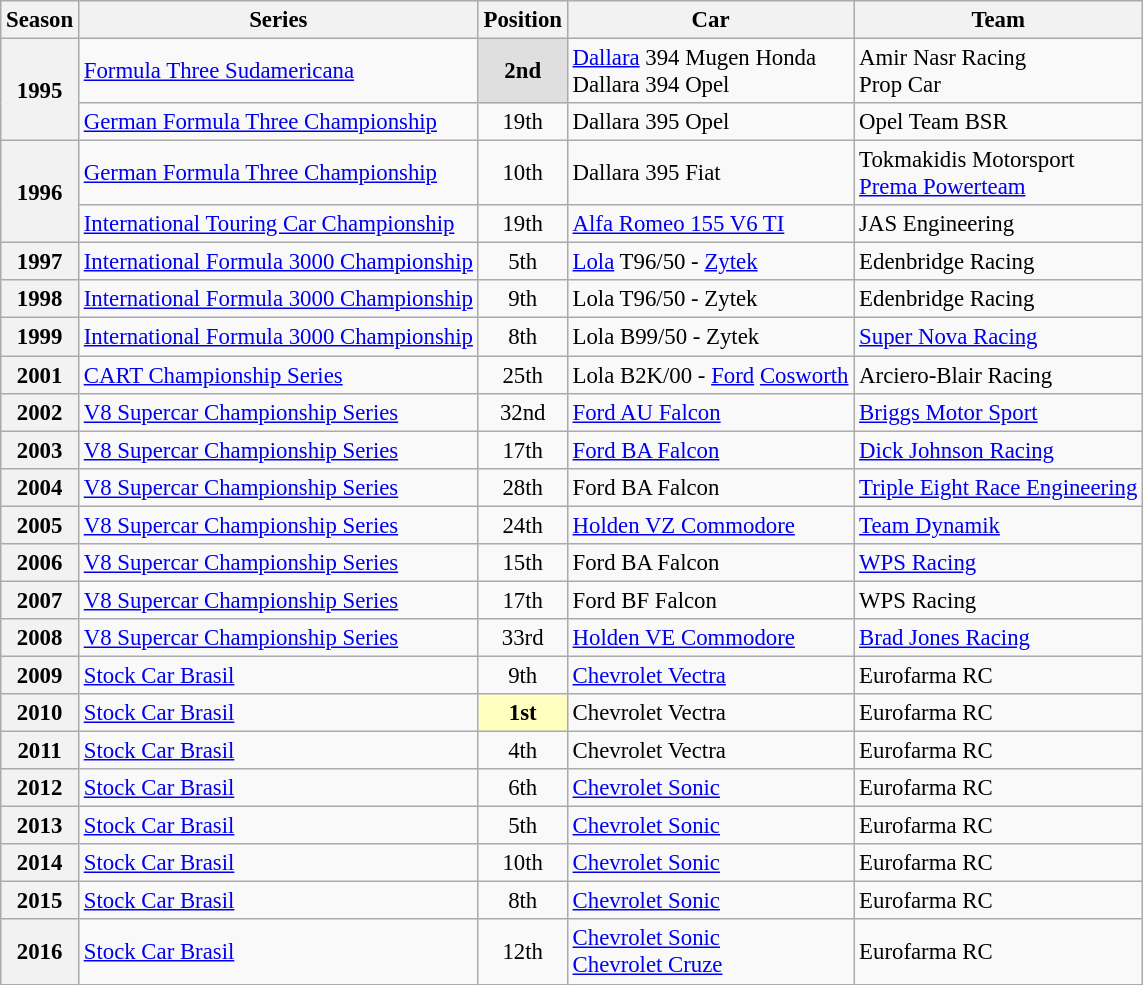<table class="wikitable" style="font-size: 95%;">
<tr>
<th>Season</th>
<th>Series</th>
<th>Position</th>
<th>Car</th>
<th>Team</th>
</tr>
<tr>
<th rowspan=2>1995</th>
<td><a href='#'>Formula Three Sudamericana</a></td>
<td align="center" style="background:#dfdfdf;"><strong>2nd</strong></td>
<td><a href='#'>Dallara</a> 394 Mugen Honda<br>Dallara 394 Opel</td>
<td>Amir Nasr Racing<br> Prop Car</td>
</tr>
<tr>
<td><a href='#'>German Formula Three Championship</a></td>
<td align="center">19th</td>
<td>Dallara 395 Opel</td>
<td>Opel Team BSR</td>
</tr>
<tr>
<th rowspan=2>1996</th>
<td><a href='#'>German Formula Three Championship</a></td>
<td align="center">10th</td>
<td>Dallara 395 Fiat</td>
<td>Tokmakidis Motorsport<br><a href='#'>Prema Powerteam</a></td>
</tr>
<tr>
<td><a href='#'>International Touring Car Championship</a></td>
<td align="center">19th</td>
<td><a href='#'>Alfa Romeo 155 V6 TI</a></td>
<td>JAS Engineering</td>
</tr>
<tr>
<th>1997</th>
<td><a href='#'>International Formula 3000 Championship</a></td>
<td align="center">5th</td>
<td><a href='#'>Lola</a> T96/50 - <a href='#'>Zytek</a></td>
<td>Edenbridge Racing</td>
</tr>
<tr>
<th>1998</th>
<td><a href='#'>International Formula 3000 Championship</a></td>
<td align="center">9th</td>
<td>Lola T96/50 - Zytek</td>
<td>Edenbridge Racing</td>
</tr>
<tr>
<th>1999</th>
<td><a href='#'>International Formula 3000 Championship</a></td>
<td align="center">8th</td>
<td>Lola B99/50 - Zytek</td>
<td><a href='#'>Super Nova Racing</a></td>
</tr>
<tr>
<th>2001</th>
<td><a href='#'>CART Championship Series</a></td>
<td align="center">25th</td>
<td>Lola B2K/00 - <a href='#'>Ford</a> <a href='#'>Cosworth</a></td>
<td>Arciero-Blair Racing</td>
</tr>
<tr>
<th>2002</th>
<td><a href='#'>V8 Supercar Championship Series</a></td>
<td align="center">32nd</td>
<td><a href='#'>Ford AU Falcon</a></td>
<td><a href='#'>Briggs Motor Sport</a></td>
</tr>
<tr>
<th>2003</th>
<td><a href='#'>V8 Supercar Championship Series</a></td>
<td align="center">17th</td>
<td><a href='#'>Ford BA Falcon</a></td>
<td><a href='#'>Dick Johnson Racing</a></td>
</tr>
<tr>
<th>2004</th>
<td><a href='#'>V8 Supercar Championship Series</a></td>
<td align="center">28th</td>
<td>Ford BA Falcon</td>
<td><a href='#'>Triple Eight Race Engineering</a></td>
</tr>
<tr>
<th>2005</th>
<td><a href='#'>V8 Supercar Championship Series</a></td>
<td align="center">24th</td>
<td><a href='#'>Holden VZ Commodore</a></td>
<td><a href='#'>Team Dynamik</a></td>
</tr>
<tr>
<th>2006</th>
<td><a href='#'>V8 Supercar Championship Series</a></td>
<td align="center">15th</td>
<td>Ford BA Falcon</td>
<td><a href='#'>WPS Racing</a></td>
</tr>
<tr>
<th>2007</th>
<td><a href='#'>V8 Supercar Championship Series</a></td>
<td align="center">17th</td>
<td>Ford BF Falcon</td>
<td>WPS Racing</td>
</tr>
<tr>
<th>2008</th>
<td><a href='#'>V8 Supercar Championship Series</a></td>
<td align="center">33rd</td>
<td><a href='#'>Holden VE Commodore</a></td>
<td><a href='#'>Brad Jones Racing</a></td>
</tr>
<tr>
<th>2009</th>
<td><a href='#'>Stock Car Brasil</a></td>
<td align="center">9th</td>
<td><a href='#'>Chevrolet Vectra</a></td>
<td>Eurofarma RC</td>
</tr>
<tr>
<th>2010</th>
<td><a href='#'>Stock Car Brasil</a></td>
<td align="center" style="background:#ffffbf;"><strong>1st</strong></td>
<td>Chevrolet Vectra</td>
<td>Eurofarma RC</td>
</tr>
<tr>
<th>2011</th>
<td><a href='#'>Stock Car Brasil</a></td>
<td align="center">4th</td>
<td>Chevrolet Vectra</td>
<td>Eurofarma RC</td>
</tr>
<tr>
<th>2012</th>
<td><a href='#'>Stock Car Brasil</a></td>
<td align="center">6th</td>
<td><a href='#'>Chevrolet Sonic</a></td>
<td>Eurofarma RC</td>
</tr>
<tr>
<th>2013</th>
<td><a href='#'>Stock Car Brasil</a></td>
<td align="center">5th</td>
<td><a href='#'>Chevrolet Sonic</a></td>
<td>Eurofarma RC</td>
</tr>
<tr>
<th>2014</th>
<td><a href='#'>Stock Car Brasil</a></td>
<td align="center">10th</td>
<td><a href='#'>Chevrolet Sonic</a></td>
<td>Eurofarma RC</td>
</tr>
<tr>
<th>2015</th>
<td><a href='#'>Stock Car Brasil</a></td>
<td align="center">8th</td>
<td><a href='#'>Chevrolet Sonic</a></td>
<td>Eurofarma RC</td>
</tr>
<tr>
<th>2016</th>
<td><a href='#'>Stock Car Brasil</a></td>
<td align="center">12th</td>
<td><a href='#'>Chevrolet Sonic</a><br><a href='#'>Chevrolet Cruze</a></td>
<td>Eurofarma RC</td>
</tr>
</table>
